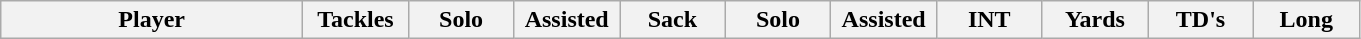<table class="wikitable sortable">
<tr>
<th bgcolor="#DDDDFF" width="20%">Player</th>
<th bgcolor="#DDDDFF" width="7%">Tackles</th>
<th bgcolor="#DDDDFF" width="7%">Solo</th>
<th bgcolor="#DDDDFF" width="7%">Assisted</th>
<th bgcolor="#DDDDFF" width="7%">Sack</th>
<th bgcolor="#DDDDFF" width="7%">Solo</th>
<th bgcolor="#DDDDFF" width="7%">Assisted</th>
<th bgcolor="#DDDDFF" width="7%">INT</th>
<th bgcolor="#DDDDFF" width="7%">Yards</th>
<th bgcolor="#DDDDFF" width="7%">TD's</th>
<th bgcolor="#DDDDFF" width="7%">Long</th>
</tr>
</table>
